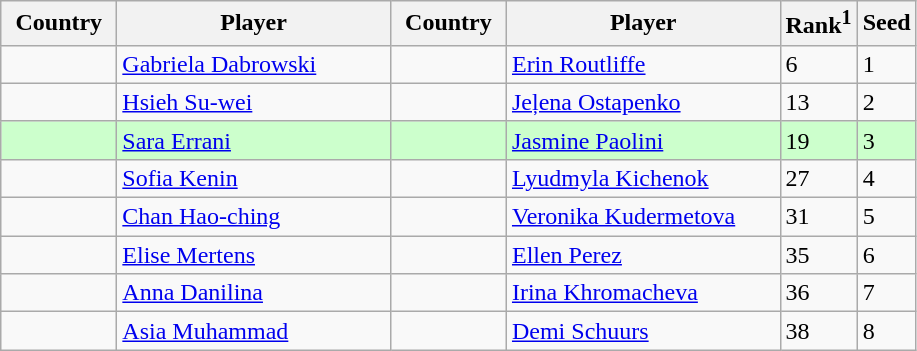<table class="sortable wikitable">
<tr>
<th width="70">Country</th>
<th width="175">Player</th>
<th width="70">Country</th>
<th width="175">Player</th>
<th>Rank<sup>1</sup></th>
<th>Seed</th>
</tr>
<tr>
<td></td>
<td><a href='#'>Gabriela Dabrowski</a></td>
<td></td>
<td><a href='#'>Erin Routliffe</a></td>
<td>6</td>
<td>1</td>
</tr>
<tr>
<td></td>
<td><a href='#'>Hsieh Su-wei</a></td>
<td></td>
<td><a href='#'>Jeļena Ostapenko</a></td>
<td>13</td>
<td>2</td>
</tr>
<tr style="background:#cfc;">
<td></td>
<td><a href='#'>Sara Errani</a></td>
<td></td>
<td><a href='#'>Jasmine Paolini</a></td>
<td>19</td>
<td>3</td>
</tr>
<tr>
<td></td>
<td><a href='#'>Sofia Kenin</a></td>
<td></td>
<td><a href='#'>Lyudmyla Kichenok</a></td>
<td>27</td>
<td>4</td>
</tr>
<tr>
<td></td>
<td><a href='#'>Chan Hao-ching</a></td>
<td></td>
<td><a href='#'>Veronika Kudermetova</a></td>
<td>31</td>
<td>5</td>
</tr>
<tr>
<td></td>
<td><a href='#'>Elise Mertens</a></td>
<td></td>
<td><a href='#'>Ellen Perez</a></td>
<td>35</td>
<td>6</td>
</tr>
<tr>
<td></td>
<td><a href='#'>Anna Danilina</a></td>
<td></td>
<td><a href='#'>Irina Khromacheva</a></td>
<td>36</td>
<td>7</td>
</tr>
<tr>
<td></td>
<td><a href='#'>Asia Muhammad</a></td>
<td></td>
<td><a href='#'>Demi Schuurs</a></td>
<td>38</td>
<td>8</td>
</tr>
</table>
